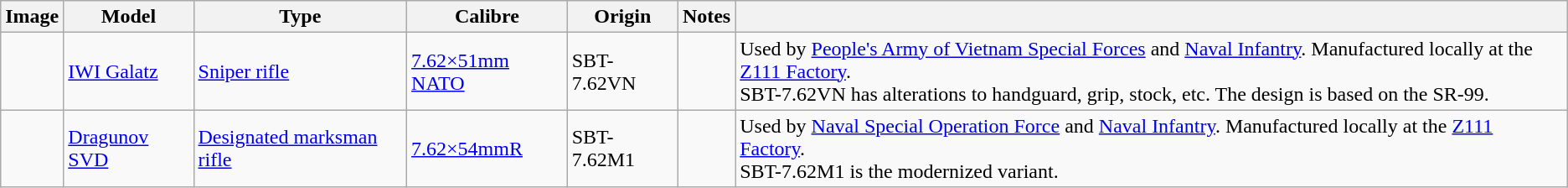<table class="wikitable">
<tr>
<th>Image</th>
<th>Model</th>
<th>Type</th>
<th>Calibre</th>
<th>Origin</th>
<th>Notes</th>
<th></th>
</tr>
<tr>
<td><br></td>
<td><a href='#'>IWI Galatz</a></td>
<td><a href='#'>Sniper rifle</a></td>
<td><a href='#'>7.62×51mm NATO</a></td>
<td>SBT-7.62VN</td>
<td><br></td>
<td>Used by <a href='#'>People's Army of Vietnam Special Forces</a> and <a href='#'>Naval Infantry</a>. Manufactured locally at the <a href='#'>Z111 Factory</a>.<br>SBT-7.62VN has alterations to handguard, grip, stock, etc. The design is based on the SR-99.</td>
</tr>
<tr>
<td></td>
<td><a href='#'>Dragunov SVD</a></td>
<td><a href='#'>Designated marksman rifle</a></td>
<td><a href='#'>7.62×54mmR</a></td>
<td>SBT-7.62M1</td>
<td><br></td>
<td>Used by <a href='#'>Naval Special Operation Force</a> and <a href='#'>Naval Infantry</a>. Manufactured locally at the <a href='#'>Z111 Factory</a>.<br>SBT-7.62M1 is the modernized variant.</td>
</tr>
</table>
